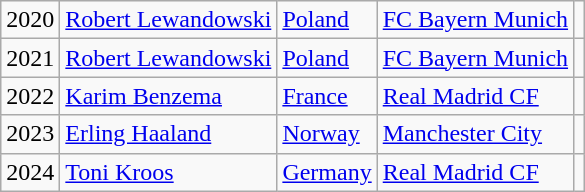<table class="wikitable">
<tr>
<td>2020</td>
<td><a href='#'>Robert Lewandowski</a></td>
<td><a href='#'>Poland</a></td>
<td><a href='#'>FC Bayern Munich</a></td>
<td></td>
</tr>
<tr>
<td>2021</td>
<td><a href='#'>Robert Lewandowski</a></td>
<td><a href='#'>Poland</a></td>
<td><a href='#'>FC Bayern Munich</a></td>
<td></td>
</tr>
<tr>
<td>2022</td>
<td><a href='#'>Karim Benzema</a></td>
<td><a href='#'>France</a></td>
<td><a href='#'>Real Madrid CF</a></td>
<td></td>
</tr>
<tr>
<td>2023</td>
<td><a href='#'>Erling Haaland</a></td>
<td><a href='#'>Norway</a></td>
<td><a href='#'>Manchester City</a></td>
<td></td>
</tr>
<tr>
<td>2024</td>
<td><a href='#'>Toni Kroos</a></td>
<td><a href='#'>Germany</a></td>
<td><a href='#'>Real Madrid CF</a></td>
<td></td>
</tr>
</table>
